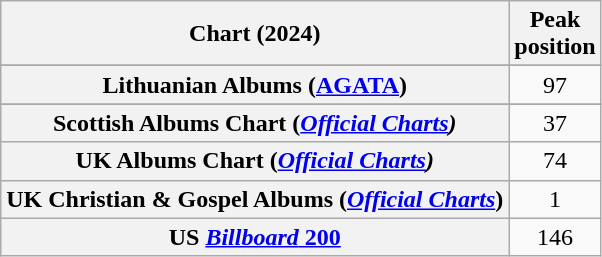<table class="wikitable sortable plainrowheaders" style="text-align:center">
<tr>
<th scope="col">Chart (2024)</th>
<th scope="col">Peak<br>position</th>
</tr>
<tr>
</tr>
<tr>
</tr>
<tr>
</tr>
<tr>
</tr>
<tr>
</tr>
<tr>
</tr>
<tr>
<th scope="row">Lithuanian Albums (<a href='#'>AGATA</a>)</th>
<td>97</td>
</tr>
<tr>
</tr>
<tr>
</tr>
<tr>
</tr>
<tr>
<th scope="row">Scottish Albums Chart (<em><a href='#'>Official Charts</a>)</em></th>
<td>37</td>
</tr>
<tr>
<th scope="row">UK Albums Chart (<em><a href='#'>Official Charts</a>)</em></th>
<td>74</td>
</tr>
<tr>
<th scope="row">UK Christian & Gospel Albums (<em><a href='#'>Official Charts</a></em>)<em></em></th>
<td>1</td>
</tr>
<tr>
<th scope="row">US <a href='#'><em>Billboard</em> 200</a></th>
<td>146</td>
</tr>
</table>
